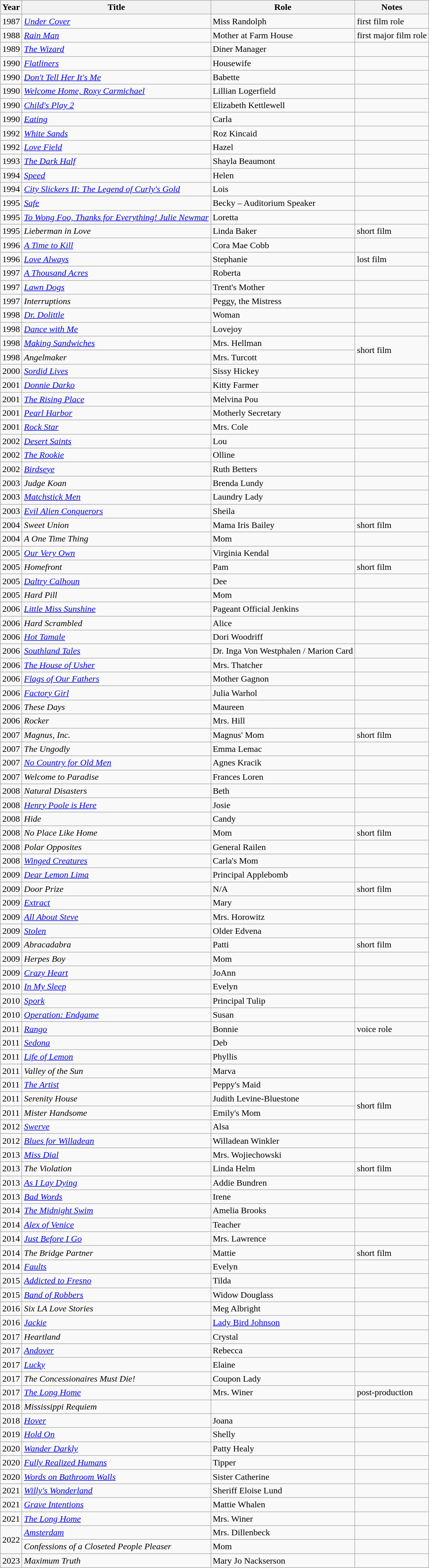<table class="wikitable sortable">
<tr>
<th>Year</th>
<th>Title</th>
<th>Role</th>
<th class="unsortable">Notes</th>
</tr>
<tr>
<td>1987</td>
<td><em><a href='#'>Under Cover</a></em></td>
<td>Miss Randolph</td>
<td>first film role</td>
</tr>
<tr>
<td>1988</td>
<td><em><a href='#'>Rain Man</a></em></td>
<td>Mother at Farm House</td>
<td>first major film role</td>
</tr>
<tr>
<td>1989</td>
<td><em><a href='#'>The Wizard</a></em></td>
<td>Diner Manager</td>
<td></td>
</tr>
<tr>
<td>1990</td>
<td><em><a href='#'>Flatliners</a></em></td>
<td>Housewife</td>
<td></td>
</tr>
<tr>
<td>1990</td>
<td><em><a href='#'>Don't Tell Her It's Me</a></em></td>
<td>Babette</td>
<td></td>
</tr>
<tr>
<td>1990</td>
<td><em><a href='#'>Welcome Home, Roxy Carmichael</a></em></td>
<td>Lillian Logerfield</td>
<td></td>
</tr>
<tr>
<td>1990</td>
<td><em><a href='#'>Child's Play 2</a></em></td>
<td>Elizabeth Kettlewell</td>
<td></td>
</tr>
<tr>
<td>1990</td>
<td><em><a href='#'>Eating</a></em></td>
<td>Carla</td>
<td></td>
</tr>
<tr>
<td>1992</td>
<td><em><a href='#'>White Sands</a></em></td>
<td>Roz Kincaid</td>
<td></td>
</tr>
<tr>
<td>1992</td>
<td><em><a href='#'>Love Field</a></em></td>
<td>Hazel</td>
<td></td>
</tr>
<tr>
<td>1993</td>
<td><em><a href='#'>The Dark Half</a></em></td>
<td>Shayla Beaumont</td>
<td></td>
</tr>
<tr>
<td>1994</td>
<td><em><a href='#'>Speed</a></em></td>
<td>Helen</td>
<td></td>
</tr>
<tr>
<td>1994</td>
<td><em><a href='#'>City Slickers II: The Legend of Curly's Gold </a></em></td>
<td>Lois</td>
<td></td>
</tr>
<tr>
<td>1995</td>
<td><em><a href='#'>Safe</a></em></td>
<td>Becky – Auditorium Speaker</td>
<td></td>
</tr>
<tr>
<td>1995</td>
<td><em><a href='#'>To Wong Foo, Thanks for Everything! Julie Newmar</a></em></td>
<td>Loretta</td>
<td></td>
</tr>
<tr>
<td>1995</td>
<td><em>Lieberman in Love</em></td>
<td>Linda Baker</td>
<td>short film</td>
</tr>
<tr>
<td>1996</td>
<td><em><a href='#'>A Time to Kill</a></em></td>
<td>Cora Mae Cobb</td>
<td></td>
</tr>
<tr>
<td>1996</td>
<td><em><a href='#'>Love Always</a></em></td>
<td>Stephanie</td>
<td>lost film</td>
</tr>
<tr>
<td>1997</td>
<td><em><a href='#'>A Thousand Acres</a></em></td>
<td>Roberta</td>
<td></td>
</tr>
<tr>
<td>1997</td>
<td><em><a href='#'>Lawn Dogs</a></em></td>
<td>Trent's Mother</td>
<td></td>
</tr>
<tr>
<td>1997</td>
<td><em>Interruptions</em></td>
<td>Peggy, the Mistress</td>
<td></td>
</tr>
<tr>
<td>1998</td>
<td><em><a href='#'>Dr. Dolittle</a></em></td>
<td>Woman</td>
<td></td>
</tr>
<tr>
<td>1998</td>
<td><em><a href='#'>Dance with Me</a></em></td>
<td>Lovejoy</td>
<td></td>
</tr>
<tr>
<td>1998</td>
<td><em><a href='#'>Making Sandwiches</a></em></td>
<td>Mrs. Hellman</td>
<td rowspan="2">short film</td>
</tr>
<tr>
<td>1998</td>
<td><em>Angelmaker</em></td>
<td>Mrs. Turcott</td>
</tr>
<tr>
<td>2000</td>
<td><em><a href='#'>Sordid Lives</a></em></td>
<td>Sissy Hickey</td>
<td></td>
</tr>
<tr>
<td>2001</td>
<td><em><a href='#'>Donnie Darko</a></em></td>
<td>Kitty Farmer</td>
<td></td>
</tr>
<tr>
<td>2001</td>
<td><em><a href='#'>The Rising Place</a></em></td>
<td>Melvina Pou</td>
<td></td>
</tr>
<tr>
<td>2001</td>
<td><em><a href='#'>Pearl Harbor</a></em></td>
<td>Motherly Secretary</td>
<td></td>
</tr>
<tr>
<td>2001</td>
<td><em><a href='#'>Rock Star</a></em></td>
<td>Mrs. Cole</td>
<td></td>
</tr>
<tr>
<td>2002</td>
<td><em><a href='#'>Desert Saints</a></em></td>
<td>Lou</td>
<td></td>
</tr>
<tr>
<td>2002</td>
<td><em><a href='#'>The Rookie</a></em></td>
<td>Olline</td>
<td></td>
</tr>
<tr>
<td>2002</td>
<td><em><a href='#'>Birdseye</a></em></td>
<td>Ruth Betters</td>
<td></td>
</tr>
<tr>
<td>2003</td>
<td><em>Judge Koan</em></td>
<td>Brenda Lundy</td>
<td></td>
</tr>
<tr>
<td>2003</td>
<td><em><a href='#'>Matchstick Men</a></em></td>
<td>Laundry Lady</td>
<td></td>
</tr>
<tr>
<td>2003</td>
<td><em><a href='#'>Evil Alien Conquerors</a></em></td>
<td>Sheila</td>
<td></td>
</tr>
<tr>
<td>2004</td>
<td><em>Sweet Union</em></td>
<td>Mama Iris Bailey</td>
<td>short film</td>
</tr>
<tr>
<td>2004</td>
<td><em>A One Time Thing</em></td>
<td>Mom</td>
<td></td>
</tr>
<tr>
<td>2005</td>
<td><em><a href='#'>Our Very Own</a></em></td>
<td>Virginia Kendal</td>
<td></td>
</tr>
<tr>
<td>2005</td>
<td><em>Homefront</em></td>
<td>Pam</td>
<td>short film</td>
</tr>
<tr>
<td>2005</td>
<td><em><a href='#'>Daltry Calhoun</a></em></td>
<td>Dee</td>
<td></td>
</tr>
<tr>
<td>2005</td>
<td><em>Hard Pill</em></td>
<td>Mom</td>
<td></td>
</tr>
<tr>
<td>2006</td>
<td><em><a href='#'>Little Miss Sunshine</a></em></td>
<td>Pageant Official Jenkins</td>
<td></td>
</tr>
<tr>
<td>2006</td>
<td><em>Hard Scrambled</em></td>
<td>Alice</td>
<td></td>
</tr>
<tr>
<td>2006</td>
<td><em><a href='#'>Hot Tamale</a></em></td>
<td>Dori Woodriff</td>
<td></td>
</tr>
<tr>
<td>2006</td>
<td><em><a href='#'>Southland Tales</a></em></td>
<td>Dr. Inga Von Westphalen / Marion Card</td>
<td></td>
</tr>
<tr>
<td>2006</td>
<td><em><a href='#'>The House of Usher</a></em></td>
<td>Mrs. Thatcher</td>
<td></td>
</tr>
<tr>
<td>2006</td>
<td><em><a href='#'>Flags of Our Fathers</a></em></td>
<td>Mother Gagnon</td>
<td></td>
</tr>
<tr>
<td>2006</td>
<td><em><a href='#'>Factory Girl</a></em></td>
<td>Julia Warhol</td>
<td></td>
</tr>
<tr>
<td>2006</td>
<td><em>These Days</em></td>
<td>Maureen</td>
<td></td>
</tr>
<tr>
<td>2006</td>
<td><em>Rocker</em></td>
<td>Mrs. Hill</td>
<td></td>
</tr>
<tr>
<td>2007</td>
<td><em>Magnus, Inc.</em></td>
<td>Magnus' Mom</td>
<td>short film</td>
</tr>
<tr>
<td>2007</td>
<td><em>The Ungodly</em></td>
<td>Emma Lemac</td>
<td></td>
</tr>
<tr>
<td>2007</td>
<td><em><a href='#'>No Country for Old Men</a></em></td>
<td>Agnes Kracik</td>
<td></td>
</tr>
<tr>
<td>2007</td>
<td><em>Welcome to Paradise</em></td>
<td>Frances Loren</td>
<td></td>
</tr>
<tr>
<td>2008</td>
<td><em>Natural Disasters</em></td>
<td>Beth</td>
<td></td>
</tr>
<tr>
<td>2008</td>
<td><em><a href='#'>Henry Poole is Here</a></em></td>
<td>Josie</td>
<td></td>
</tr>
<tr>
<td>2008</td>
<td><em>Hide</em></td>
<td>Candy</td>
<td></td>
</tr>
<tr>
<td>2008</td>
<td><em>No Place Like Home</em></td>
<td>Mom</td>
<td>short film</td>
</tr>
<tr>
<td>2008</td>
<td><em>Polar Opposites</em></td>
<td>General Railen</td>
<td></td>
</tr>
<tr>
<td>2008</td>
<td><em><a href='#'>Winged Creatures</a></em></td>
<td>Carla's Mom</td>
<td></td>
</tr>
<tr>
<td>2009</td>
<td><em><a href='#'>Dear Lemon Lima</a></em></td>
<td>Principal Applebomb</td>
<td></td>
</tr>
<tr>
<td>2009</td>
<td><em>Door Prize</em></td>
<td>N/A</td>
<td>short film</td>
</tr>
<tr>
<td>2009</td>
<td><em><a href='#'>Extract</a></em></td>
<td>Mary</td>
<td></td>
</tr>
<tr>
<td>2009</td>
<td><em><a href='#'>All About Steve</a></em></td>
<td>Mrs. Horowitz</td>
<td></td>
</tr>
<tr>
<td>2009</td>
<td><em><a href='#'>Stolen</a></em></td>
<td>Older Edvena</td>
<td></td>
</tr>
<tr>
<td>2009</td>
<td><em>Abracadabra</em></td>
<td>Patti</td>
<td>short film</td>
</tr>
<tr>
<td>2009</td>
<td><em>Herpes Boy</em></td>
<td>Mom</td>
<td></td>
</tr>
<tr>
<td>2009</td>
<td><em><a href='#'>Crazy Heart</a></em></td>
<td>JoAnn</td>
<td></td>
</tr>
<tr>
<td>2010</td>
<td><em><a href='#'>In My Sleep</a></em></td>
<td>Evelyn</td>
<td></td>
</tr>
<tr>
<td>2010</td>
<td><em><a href='#'>Spork</a></em></td>
<td>Principal Tulip</td>
<td></td>
</tr>
<tr>
<td>2010</td>
<td><em><a href='#'>Operation: Endgame</a></em></td>
<td>Susan</td>
<td></td>
</tr>
<tr>
<td>2011</td>
<td><em><a href='#'>Rango</a></em></td>
<td>Bonnie</td>
<td>voice role</td>
</tr>
<tr>
<td>2011</td>
<td><em><a href='#'>Sedona</a></em></td>
<td>Deb</td>
<td></td>
</tr>
<tr>
<td>2011</td>
<td><em><a href='#'>Life of Lemon</a></em></td>
<td>Phyllis</td>
<td></td>
</tr>
<tr>
<td>2011</td>
<td><em>Valley of the Sun</em></td>
<td>Marva</td>
<td></td>
</tr>
<tr>
<td>2011</td>
<td><em><a href='#'>The Artist</a></em></td>
<td>Peppy's Maid</td>
<td></td>
</tr>
<tr>
<td>2011</td>
<td><em>Serenity House</em></td>
<td>Judith Levine-Bluestone</td>
<td rowspan="2">short film</td>
</tr>
<tr>
<td>2011</td>
<td><em>Mister Handsome</em></td>
<td>Emily's Mom</td>
</tr>
<tr>
<td>2012</td>
<td><em><a href='#'>Swerve</a></em></td>
<td>Alsa</td>
<td></td>
</tr>
<tr>
<td>2012</td>
<td><em><a href='#'>Blues for Willadean</a></em></td>
<td>Willadean Winkler</td>
<td></td>
</tr>
<tr>
<td>2013</td>
<td><em><a href='#'>Miss Dial</a></em></td>
<td>Mrs. Wojiechowski</td>
<td></td>
</tr>
<tr>
<td>2013</td>
<td><em>The Violation</em></td>
<td>Linda Helm</td>
<td>short film</td>
</tr>
<tr>
<td>2013</td>
<td><em><a href='#'>As I Lay Dying</a></em></td>
<td>Addie Bundren</td>
<td></td>
</tr>
<tr>
<td>2013</td>
<td><em><a href='#'>Bad Words</a></em></td>
<td>Irene</td>
<td></td>
</tr>
<tr>
<td>2014</td>
<td><em><a href='#'>The Midnight Swim</a></em></td>
<td>Amelia Brooks</td>
<td></td>
</tr>
<tr>
<td>2014</td>
<td><em><a href='#'>Alex of Venice</a></em></td>
<td>Teacher</td>
<td></td>
</tr>
<tr>
<td>2014</td>
<td><em><a href='#'>Just Before I Go</a></em></td>
<td>Mrs. Lawrence</td>
<td></td>
</tr>
<tr>
<td>2014</td>
<td><em>The Bridge Partner</em></td>
<td>Mattie</td>
<td>short film</td>
</tr>
<tr>
<td>2014</td>
<td><em><a href='#'>Faults</a></em></td>
<td>Evelyn</td>
<td></td>
</tr>
<tr>
<td>2015</td>
<td><em><a href='#'>Addicted to Fresno</a></em></td>
<td>Tilda</td>
<td></td>
</tr>
<tr>
<td>2015</td>
<td><em><a href='#'>Band of Robbers</a></em></td>
<td>Widow Douglass</td>
<td></td>
</tr>
<tr>
<td>2016</td>
<td><em>Six LA Love Stories</em></td>
<td>Meg Albright</td>
<td></td>
</tr>
<tr>
<td>2016</td>
<td><em><a href='#'>Jackie</a></em></td>
<td><a href='#'>Lady Bird Johnson</a></td>
<td></td>
</tr>
<tr>
<td>2017</td>
<td><em>Heartland</em></td>
<td>Crystal</td>
<td></td>
</tr>
<tr>
<td>2017</td>
<td><em><a href='#'>Andover</a></em></td>
<td>Rebecca</td>
<td></td>
</tr>
<tr>
<td>2017</td>
<td><em><a href='#'>Lucky</a></em></td>
<td>Elaine</td>
<td></td>
</tr>
<tr>
<td>2017</td>
<td><em>The Concessionaires Must Die!</em></td>
<td>Coupon Lady</td>
<td></td>
</tr>
<tr>
<td>2017</td>
<td><em><a href='#'>The Long Home</a></em></td>
<td>Mrs. Winer</td>
<td>post-production</td>
</tr>
<tr>
<td>2018</td>
<td><em>Mississippi Requiem</em></td>
<td></td>
<td></td>
</tr>
<tr>
<td>2018</td>
<td><em><a href='#'>Hover</a></em></td>
<td>Joana</td>
<td></td>
</tr>
<tr>
<td>2019</td>
<td><em><a href='#'>Hold On</a></em></td>
<td>Shelly</td>
<td></td>
</tr>
<tr>
<td>2020</td>
<td><em><a href='#'>Wander Darkly</a></em></td>
<td>Patty Healy</td>
<td></td>
</tr>
<tr>
<td>2020</td>
<td><em><a href='#'>Fully Realized Humans</a></em></td>
<td>Tipper</td>
<td></td>
</tr>
<tr>
<td>2020</td>
<td><em><a href='#'>Words on Bathroom Walls</a></em></td>
<td>Sister Catherine</td>
<td></td>
</tr>
<tr>
<td>2021</td>
<td><em><a href='#'>Willy's Wonderland</a></em></td>
<td>Sheriff Eloise Lund</td>
<td></td>
</tr>
<tr>
<td>2021</td>
<td><em><a href='#'>Grave Intentions</a></em></td>
<td>Mattie Whalen</td>
<td></td>
</tr>
<tr>
<td>2021</td>
<td><em><a href='#'>The Long Home</a></em></td>
<td>Mrs. Winer</td>
<td></td>
</tr>
<tr>
<td rowspan="2">2022</td>
<td><em><a href='#'>Amsterdam</a></em></td>
<td>Mrs. Dillenbeck</td>
<td></td>
</tr>
<tr>
<td><em>Confessions of a Closeted People Pleaser</em></td>
<td>Mom</td>
<td></td>
</tr>
<tr>
<td>2023</td>
<td><em>Maximum Truth</em></td>
<td>Mary Jo Nackserson</td>
<td></td>
</tr>
</table>
